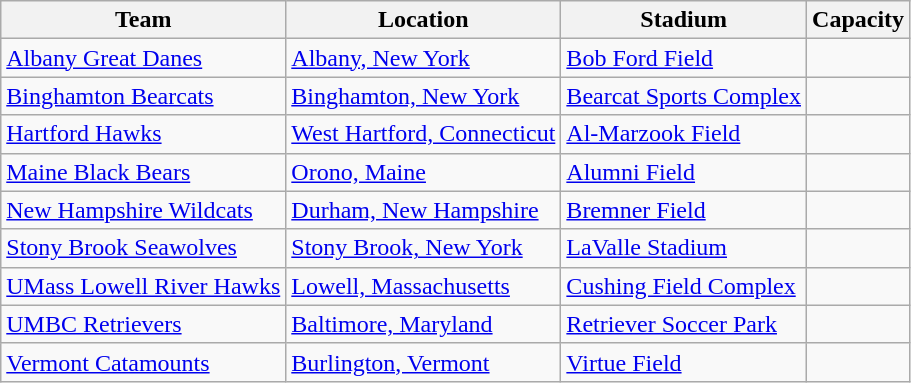<table class="wikitable sortable" style="text-align: left;">
<tr>
<th>Team</th>
<th>Location</th>
<th>Stadium</th>
<th>Capacity</th>
</tr>
<tr>
<td><a href='#'>Albany Great Danes</a></td>
<td><a href='#'>Albany, New York</a></td>
<td><a href='#'>Bob Ford Field</a></td>
<td align="center"></td>
</tr>
<tr>
<td><a href='#'>Binghamton Bearcats</a></td>
<td><a href='#'>Binghamton, New York</a></td>
<td><a href='#'>Bearcat Sports Complex</a></td>
<td align="center"></td>
</tr>
<tr>
<td><a href='#'>Hartford Hawks</a></td>
<td><a href='#'>West Hartford, Connecticut</a></td>
<td><a href='#'>Al-Marzook Field</a></td>
<td align="center"></td>
</tr>
<tr>
<td><a href='#'>Maine Black Bears</a></td>
<td><a href='#'>Orono, Maine</a></td>
<td><a href='#'>Alumni Field</a></td>
<td align="center"></td>
</tr>
<tr>
<td><a href='#'>New Hampshire Wildcats</a></td>
<td><a href='#'>Durham, New Hampshire</a></td>
<td><a href='#'>Bremner Field</a></td>
<td></td>
</tr>
<tr>
<td><a href='#'>Stony Brook Seawolves</a></td>
<td><a href='#'>Stony Brook, New York</a></td>
<td><a href='#'>LaValle Stadium</a></td>
<td align="center"></td>
</tr>
<tr>
<td><a href='#'>UMass Lowell River Hawks</a></td>
<td><a href='#'>Lowell, Massachusetts</a></td>
<td><a href='#'>Cushing Field Complex</a></td>
<td align="center"></td>
</tr>
<tr>
<td><a href='#'>UMBC Retrievers</a></td>
<td><a href='#'>Baltimore, Maryland</a></td>
<td><a href='#'>Retriever Soccer Park</a></td>
<td align="center"></td>
</tr>
<tr>
<td><a href='#'>Vermont Catamounts</a></td>
<td><a href='#'>Burlington, Vermont</a></td>
<td><a href='#'>Virtue Field</a></td>
<td align="center"></td>
</tr>
</table>
